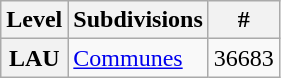<table class="wikitable">
<tr>
<th>Level</th>
<th>Subdivisions</th>
<th>#</th>
</tr>
<tr>
<th>LAU</th>
<td><a href='#'>Communes</a></td>
<td align="right">36683</td>
</tr>
</table>
